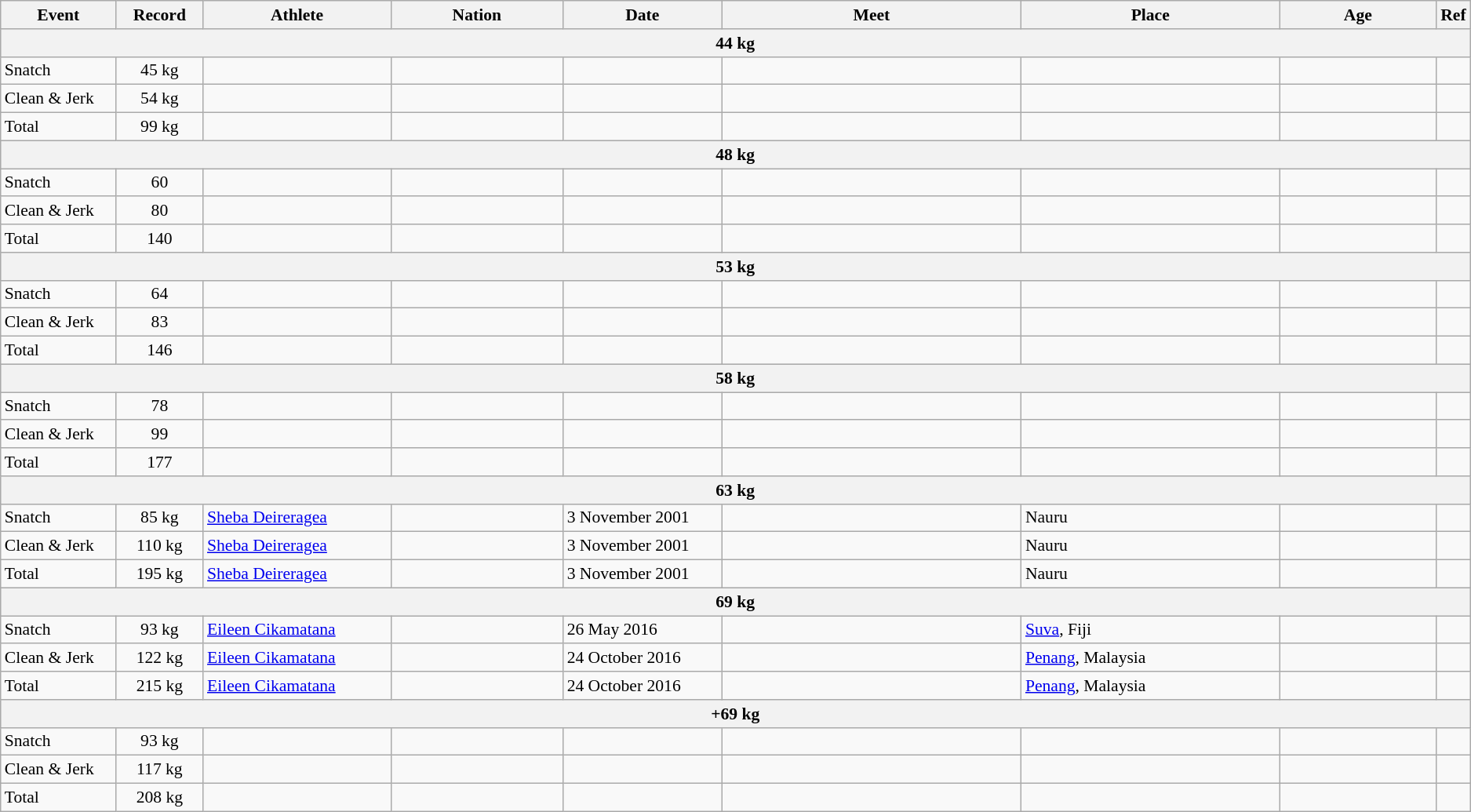<table class="wikitable" style="font-size:90%;">
<tr>
<th width=8%>Event</th>
<th width=6%>Record</th>
<th width=13%>Athlete</th>
<th width=12%>Nation</th>
<th width=11%>Date</th>
<th width=21%>Meet</th>
<th width=18%>Place</th>
<th width=11%>Age</th>
<th>Ref</th>
</tr>
<tr bgcolor="#DDDDDD">
<th colspan="9">44 kg</th>
</tr>
<tr>
<td>Snatch</td>
<td align=center>45 kg</td>
<td></td>
<td></td>
<td></td>
<td></td>
<td></td>
<td></td>
<td></td>
</tr>
<tr>
<td>Clean & Jerk</td>
<td align=center>54 kg</td>
<td></td>
<td></td>
<td></td>
<td></td>
<td></td>
<td></td>
<td></td>
</tr>
<tr>
<td>Total</td>
<td align=center>99 kg</td>
<td></td>
<td></td>
<td></td>
<td></td>
<td></td>
<td></td>
<td></td>
</tr>
<tr bgcolor="#DDDDDD">
<th colspan="9">48 kg</th>
</tr>
<tr>
<td>Snatch</td>
<td align=center>60</td>
<td></td>
<td></td>
<td></td>
<td></td>
<td></td>
<td></td>
<td></td>
</tr>
<tr>
<td>Clean & Jerk</td>
<td align=center>80</td>
<td></td>
<td></td>
<td></td>
<td></td>
<td></td>
<td></td>
<td></td>
</tr>
<tr>
<td>Total</td>
<td align=center>140</td>
<td></td>
<td></td>
<td></td>
<td></td>
<td></td>
<td></td>
<td></td>
</tr>
<tr bgcolor="#DDDDDD">
<th colspan="9">53 kg</th>
</tr>
<tr>
<td>Snatch</td>
<td align=center>64</td>
<td></td>
<td></td>
<td></td>
<td></td>
<td></td>
<td></td>
<td></td>
</tr>
<tr>
<td>Clean & Jerk</td>
<td align=center>83</td>
<td></td>
<td></td>
<td></td>
<td></td>
<td></td>
<td></td>
<td></td>
</tr>
<tr>
<td>Total</td>
<td align=center>146</td>
<td></td>
<td></td>
<td></td>
<td></td>
<td></td>
<td></td>
<td></td>
</tr>
<tr bgcolor="#DDDDDD">
<th colspan="9">58 kg</th>
</tr>
<tr>
<td>Snatch</td>
<td align=center>78</td>
<td></td>
<td></td>
<td></td>
<td></td>
<td></td>
<td></td>
<td></td>
</tr>
<tr>
<td>Clean & Jerk</td>
<td align=center>99</td>
<td></td>
<td></td>
<td></td>
<td></td>
<td></td>
<td></td>
<td></td>
</tr>
<tr>
<td>Total</td>
<td align=center>177</td>
<td></td>
<td></td>
<td></td>
<td></td>
<td></td>
<td></td>
<td></td>
</tr>
<tr bgcolor="#DDDDDD">
<th colspan="9">63 kg</th>
</tr>
<tr>
<td>Snatch</td>
<td align=center>85 kg</td>
<td><a href='#'>Sheba Deireragea</a></td>
<td></td>
<td>3 November 2001</td>
<td></td>
<td>Nauru</td>
<td></td>
<td></td>
</tr>
<tr>
<td>Clean & Jerk</td>
<td align=center>110 kg</td>
<td><a href='#'>Sheba Deireragea</a></td>
<td></td>
<td>3 November 2001</td>
<td></td>
<td>Nauru</td>
<td></td>
<td></td>
</tr>
<tr>
<td>Total</td>
<td align=center>195 kg</td>
<td><a href='#'>Sheba Deireragea</a></td>
<td></td>
<td>3 November 2001</td>
<td></td>
<td>Nauru</td>
<td></td>
<td></td>
</tr>
<tr bgcolor="#DDDDDD">
<th colspan="9">69 kg</th>
</tr>
<tr>
<td>Snatch</td>
<td align=center>93 kg</td>
<td><a href='#'>Eileen Cikamatana</a></td>
<td></td>
<td>26 May 2016</td>
<td></td>
<td><a href='#'>Suva</a>, Fiji</td>
<td></td>
<td></td>
</tr>
<tr>
<td>Clean & Jerk</td>
<td align=center>122 kg</td>
<td><a href='#'>Eileen Cikamatana</a></td>
<td></td>
<td>24 October 2016</td>
<td></td>
<td><a href='#'>Penang</a>, Malaysia</td>
<td></td>
<td></td>
</tr>
<tr>
<td>Total</td>
<td align=center>215 kg</td>
<td><a href='#'>Eileen Cikamatana</a></td>
<td></td>
<td>24 October 2016</td>
<td></td>
<td><a href='#'>Penang</a>, Malaysia</td>
<td></td>
<td></td>
</tr>
<tr bgcolor="#DDDDDD">
<th colspan="9">+69 kg</th>
</tr>
<tr>
<td>Snatch</td>
<td align=center>93 kg</td>
<td></td>
<td></td>
<td></td>
<td></td>
<td></td>
<td></td>
<td></td>
</tr>
<tr>
<td>Clean & Jerk</td>
<td align=center>117 kg</td>
<td></td>
<td></td>
<td></td>
<td></td>
<td></td>
<td></td>
<td></td>
</tr>
<tr>
<td>Total</td>
<td align=center>208 kg</td>
<td></td>
<td></td>
<td></td>
<td></td>
<td></td>
<td></td>
<td></td>
</tr>
</table>
